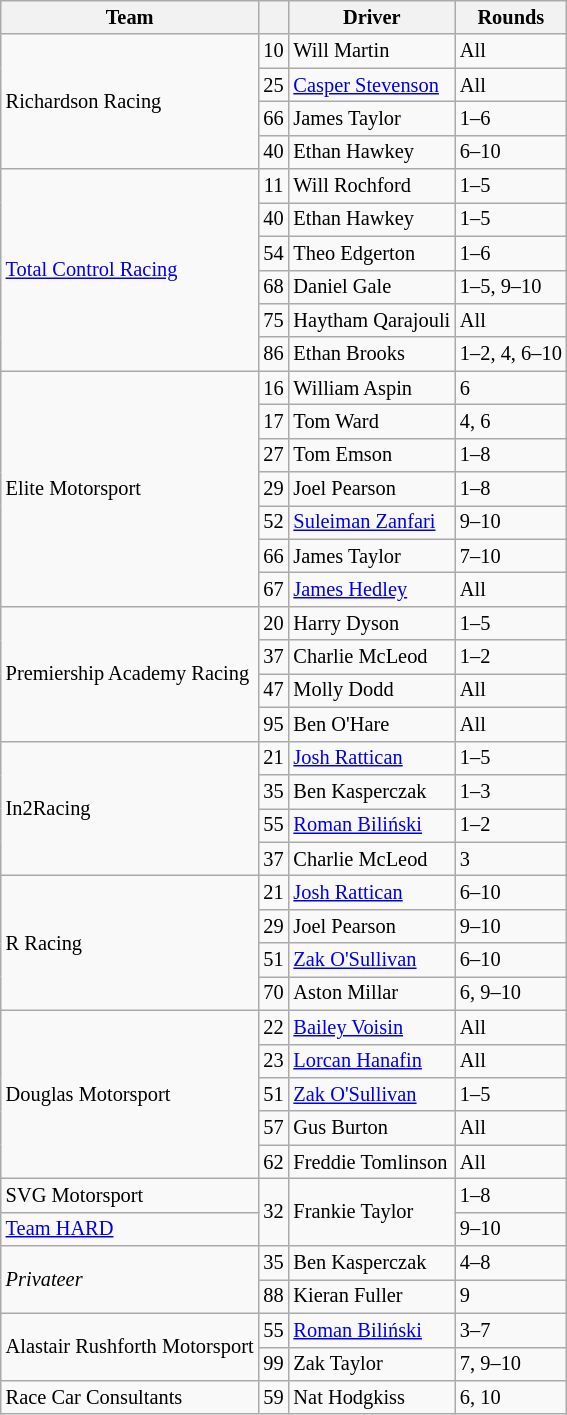<table class="wikitable" style="font-size: 85%">
<tr>
<th>Team</th>
<th></th>
<th>Driver</th>
<th>Rounds</th>
</tr>
<tr>
<td rowspan="4">Richardson Racing</td>
<td align=center>10</td>
<td> Will Martin</td>
<td>All</td>
</tr>
<tr>
<td align=center>25</td>
<td> <a href='#'>Casper Stevenson</a></td>
<td>All</td>
</tr>
<tr>
<td align=center>66</td>
<td> James Taylor</td>
<td>1–6</td>
</tr>
<tr>
<td align=center>40</td>
<td> Ethan Hawkey</td>
<td>6–10</td>
</tr>
<tr>
<td rowspan=6><a href='#'>Total Control Racing</a></td>
<td align=center>11</td>
<td> Will Rochford</td>
<td>1–5</td>
</tr>
<tr>
<td align=center>40</td>
<td> Ethan Hawkey</td>
<td>1–5</td>
</tr>
<tr>
<td align=center>54</td>
<td> Theo Edgerton</td>
<td>1–6</td>
</tr>
<tr>
<td align=center>68</td>
<td> Daniel Gale</td>
<td>1–5, 9–10</td>
</tr>
<tr>
<td align=center>75</td>
<td nowrap> Haytham Qarajouli</td>
<td>All</td>
</tr>
<tr>
<td align=center>86</td>
<td nowrap> Ethan Brooks</td>
<td>1–2, 4, 6–10</td>
</tr>
<tr>
<td rowspan=7>Elite Motorsport</td>
<td align=center>16</td>
<td> William Aspin</td>
<td>6</td>
</tr>
<tr>
<td align=center>17</td>
<td> Tom Ward</td>
<td>4, 6</td>
</tr>
<tr>
<td align=center>27</td>
<td> Tom Emson</td>
<td>1–8</td>
</tr>
<tr>
<td align=center>29</td>
<td> Joel Pearson</td>
<td>1–8</td>
</tr>
<tr>
<td align=center>52</td>
<td> <a href='#'>Suleiman Zanfari</a></td>
<td>9–10</td>
</tr>
<tr>
<td align=center>66</td>
<td> James Taylor</td>
<td>7–10</td>
</tr>
<tr>
<td align=center>67</td>
<td> <a href='#'>James Hedley</a></td>
<td>All</td>
</tr>
<tr>
<td rowspan=4>Premiership Academy Racing</td>
<td align=center>20</td>
<td> Harry Dyson</td>
<td>1–5</td>
</tr>
<tr>
<td align=center>37</td>
<td> Charlie McLeod</td>
<td>1–2</td>
</tr>
<tr>
<td align=center>47</td>
<td> Molly Dodd</td>
<td>All</td>
</tr>
<tr>
<td align=center>95</td>
<td> Ben O'Hare</td>
<td>All</td>
</tr>
<tr>
<td rowspan="4">In2Racing</td>
<td align=center>21</td>
<td> <a href='#'>Josh Rattican</a></td>
<td>1–5</td>
</tr>
<tr>
<td align=center>35</td>
<td> Ben Kasperczak</td>
<td>1–3</td>
</tr>
<tr>
<td align=center>55</td>
<td> <a href='#'>Roman Biliński</a></td>
<td>1–2</td>
</tr>
<tr>
<td align=center>37</td>
<td> Charlie McLeod</td>
<td>3</td>
</tr>
<tr>
<td rowspan=4>R Racing</td>
<td align=center>21</td>
<td> <a href='#'>Josh Rattican</a></td>
<td>6–10</td>
</tr>
<tr>
<td align=center>29</td>
<td> Joel Pearson</td>
<td>9–10</td>
</tr>
<tr>
<td align=center>51</td>
<td> <a href='#'>Zak O'Sullivan</a></td>
<td>6–10</td>
</tr>
<tr>
<td align=center>70</td>
<td> Aston Millar</td>
<td>6, 9–10</td>
</tr>
<tr>
<td rowspan=5>Douglas Motorsport</td>
<td align=center>22</td>
<td> <a href='#'>Bailey Voisin</a></td>
<td>All</td>
</tr>
<tr>
<td align=center>23</td>
<td> <a href='#'>Lorcan Hanafin</a></td>
<td>All</td>
</tr>
<tr>
<td align=center>51</td>
<td> <a href='#'>Zak O'Sullivan</a></td>
<td>1–5</td>
</tr>
<tr>
<td align=center>57</td>
<td> Gus Burton</td>
<td>All</td>
</tr>
<tr>
<td align=center>62</td>
<td> Freddie Tomlinson</td>
<td>All</td>
</tr>
<tr>
<td>SVG Motorsport</td>
<td rowspan=2 align=center>32</td>
<td rowspan=2> Frankie Taylor</td>
<td>1–8</td>
</tr>
<tr>
<td><a href='#'>Team HARD</a></td>
<td>9–10</td>
</tr>
<tr>
<td rowspan=2><em>Privateer</em></td>
<td align=center>35</td>
<td> Ben Kasperczak</td>
<td>4–8</td>
</tr>
<tr>
<td align=center>88</td>
<td> Kieran Fuller</td>
<td>9</td>
</tr>
<tr>
<td rowspan=2>Alastair Rushforth Motorsport</td>
<td align=center>55</td>
<td> <a href='#'>Roman Biliński</a></td>
<td>3–7</td>
</tr>
<tr>
<td align=center>99</td>
<td> Zak Taylor</td>
<td>7, 9–10</td>
</tr>
<tr>
<td>Race Car Consultants</td>
<td align=center>59</td>
<td> Nat Hodgkiss</td>
<td>6, 10</td>
</tr>
</table>
